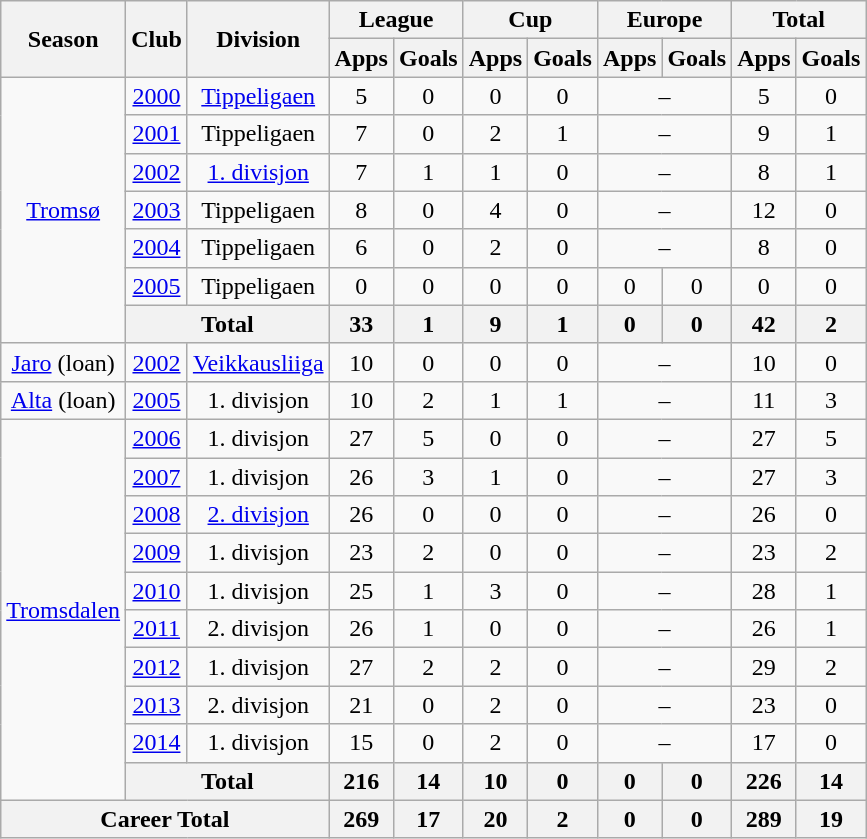<table class="wikitable" style="text-align: center;">
<tr>
<th rowspan="2">Season</th>
<th rowspan="2">Club</th>
<th rowspan="2">Division</th>
<th colspan="2">League</th>
<th colspan="2">Cup</th>
<th colspan="2">Europe</th>
<th colspan="2">Total</th>
</tr>
<tr>
<th>Apps</th>
<th>Goals</th>
<th>Apps</th>
<th>Goals</th>
<th>Apps</th>
<th>Goals</th>
<th>Apps</th>
<th>Goals</th>
</tr>
<tr>
<td rowspan="7" valign="center"><a href='#'>Tromsø</a></td>
<td><a href='#'>2000</a></td>
<td><a href='#'>Tippeligaen</a></td>
<td>5</td>
<td>0</td>
<td>0</td>
<td>0</td>
<td colspan=2>–</td>
<td>5</td>
<td>0</td>
</tr>
<tr>
<td><a href='#'>2001</a></td>
<td>Tippeligaen</td>
<td>7</td>
<td>0</td>
<td>2</td>
<td>1</td>
<td colspan=2>–</td>
<td>9</td>
<td>1</td>
</tr>
<tr>
<td><a href='#'>2002</a></td>
<td rowspan="1" valign="center"><a href='#'>1. divisjon</a></td>
<td>7</td>
<td>1</td>
<td>1</td>
<td>0</td>
<td colspan=2>–</td>
<td>8</td>
<td>1</td>
</tr>
<tr>
<td><a href='#'>2003</a></td>
<td>Tippeligaen</td>
<td>8</td>
<td>0</td>
<td>4</td>
<td>0</td>
<td colspan=2>–</td>
<td>12</td>
<td>0</td>
</tr>
<tr>
<td><a href='#'>2004</a></td>
<td>Tippeligaen</td>
<td>6</td>
<td>0</td>
<td>2</td>
<td>0</td>
<td colspan=2>–</td>
<td>8</td>
<td>0</td>
</tr>
<tr>
<td><a href='#'>2005</a></td>
<td>Tippeligaen</td>
<td>0</td>
<td>0</td>
<td>0</td>
<td>0</td>
<td>0</td>
<td>0</td>
<td>0</td>
<td>0</td>
</tr>
<tr>
<th colspan=2>Total</th>
<th>33</th>
<th>1</th>
<th>9</th>
<th>1</th>
<th>0</th>
<th>0</th>
<th>42</th>
<th>2</th>
</tr>
<tr>
<td><a href='#'>Jaro</a> (loan)</td>
<td><a href='#'>2002</a></td>
<td><a href='#'>Veikkausliiga</a></td>
<td>10</td>
<td>0</td>
<td>0</td>
<td>0</td>
<td colspan=2>–</td>
<td>10</td>
<td>0</td>
</tr>
<tr>
<td><a href='#'>Alta</a> (loan)</td>
<td><a href='#'>2005</a></td>
<td>1. divisjon</td>
<td>10</td>
<td>2</td>
<td>1</td>
<td>1</td>
<td colspan=2>–</td>
<td>11</td>
<td>3</td>
</tr>
<tr>
<td rowspan="10" valign="center"><a href='#'>Tromsdalen</a></td>
<td><a href='#'>2006</a></td>
<td>1. divisjon</td>
<td>27</td>
<td>5</td>
<td>0</td>
<td>0</td>
<td colspan=2>–</td>
<td>27</td>
<td>5</td>
</tr>
<tr>
<td><a href='#'>2007</a></td>
<td>1. divisjon</td>
<td>26</td>
<td>3</td>
<td>1</td>
<td>0</td>
<td colspan=2>–</td>
<td>27</td>
<td>3</td>
</tr>
<tr>
<td><a href='#'>2008</a></td>
<td><a href='#'>2. divisjon</a></td>
<td>26</td>
<td>0</td>
<td>0</td>
<td>0</td>
<td colspan=2>–</td>
<td>26</td>
<td>0</td>
</tr>
<tr>
<td><a href='#'>2009</a></td>
<td>1. divisjon</td>
<td>23</td>
<td>2</td>
<td>0</td>
<td>0</td>
<td colspan=2>–</td>
<td>23</td>
<td>2</td>
</tr>
<tr>
<td><a href='#'>2010</a></td>
<td>1. divisjon</td>
<td>25</td>
<td>1</td>
<td>3</td>
<td>0</td>
<td colspan=2>–</td>
<td>28</td>
<td>1</td>
</tr>
<tr>
<td><a href='#'>2011</a></td>
<td>2. divisjon</td>
<td>26</td>
<td>1</td>
<td>0</td>
<td>0</td>
<td colspan=2>–</td>
<td>26</td>
<td>1</td>
</tr>
<tr>
<td><a href='#'>2012</a></td>
<td>1. divisjon</td>
<td>27</td>
<td>2</td>
<td>2</td>
<td>0</td>
<td colspan=2>–</td>
<td>29</td>
<td>2</td>
</tr>
<tr>
<td><a href='#'>2013</a></td>
<td>2. divisjon</td>
<td>21</td>
<td>0</td>
<td>2</td>
<td>0</td>
<td colspan=2>–</td>
<td>23</td>
<td>0</td>
</tr>
<tr>
<td><a href='#'>2014</a></td>
<td>1. divisjon</td>
<td>15</td>
<td>0</td>
<td>2</td>
<td>0</td>
<td colspan=2>–</td>
<td>17</td>
<td>0</td>
</tr>
<tr>
<th colspan=2>Total</th>
<th>216</th>
<th>14</th>
<th>10</th>
<th>0</th>
<th>0</th>
<th>0</th>
<th>226</th>
<th>14</th>
</tr>
<tr>
<th colspan="3">Career Total</th>
<th>269</th>
<th>17</th>
<th>20</th>
<th>2</th>
<th>0</th>
<th>0</th>
<th>289</th>
<th>19</th>
</tr>
</table>
